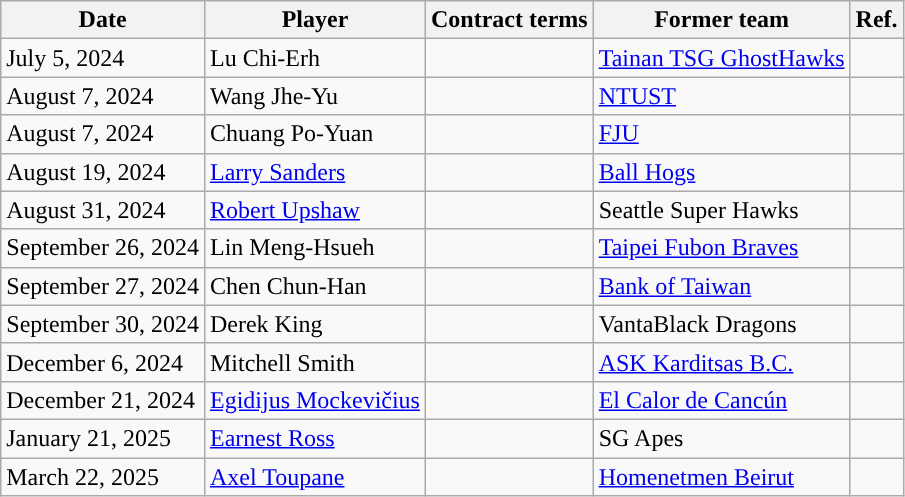<table class="wikitable">
<tr>
<th>Date</th>
<th>Player</th>
<th>Contract terms</th>
<th>Former team</th>
<th>Ref.</th>
</tr>
<tr>
<td>July 5, 2024</td>
<td>Lu Chi-Erh</td>
<td></td>
<td> <a href='#'>Tainan TSG GhostHawks</a></td>
<td></td>
</tr>
<tr>
<td>August 7, 2024</td>
<td>Wang Jhe-Yu</td>
<td></td>
<td> <a href='#'>NTUST</a></td>
<td></td>
</tr>
<tr>
<td>August 7, 2024</td>
<td>Chuang Po-Yuan</td>
<td></td>
<td> <a href='#'>FJU</a></td>
<td></td>
</tr>
<tr>
<td>August 19, 2024</td>
<td><a href='#'>Larry Sanders</a></td>
<td></td>
<td> <a href='#'>Ball Hogs</a></td>
<td></td>
</tr>
<tr>
<td>August 31, 2024</td>
<td><a href='#'>Robert Upshaw</a></td>
<td></td>
<td> Seattle Super Hawks</td>
<td></td>
</tr>
<tr>
<td>September 26, 2024</td>
<td>Lin Meng-Hsueh</td>
<td></td>
<td> <a href='#'>Taipei Fubon Braves</a></td>
<td></td>
</tr>
<tr>
<td>September 27, 2024</td>
<td>Chen Chun-Han</td>
<td></td>
<td> <a href='#'>Bank of Taiwan</a></td>
<td></td>
</tr>
<tr>
<td>September 30, 2024</td>
<td>Derek King</td>
<td></td>
<td> VantaBlack Dragons</td>
<td></td>
</tr>
<tr>
<td>December 6, 2024</td>
<td>Mitchell Smith</td>
<td></td>
<td> <a href='#'>ASK Karditsas B.C.</a></td>
<td></td>
</tr>
<tr>
<td>December 21, 2024</td>
<td><a href='#'>Egidijus Mockevičius</a></td>
<td></td>
<td> <a href='#'>El Calor de Cancún</a></td>
<td></td>
</tr>
<tr>
<td>January 21, 2025</td>
<td><a href='#'>Earnest Ross</a></td>
<td></td>
<td> SG Apes</td>
<td></td>
</tr>
<tr>
<td>March 22, 2025</td>
<td><a href='#'>Axel Toupane</a></td>
<td></td>
<td> <a href='#'>Homenetmen Beirut</a></td>
<td></td>
</tr>
</table>
